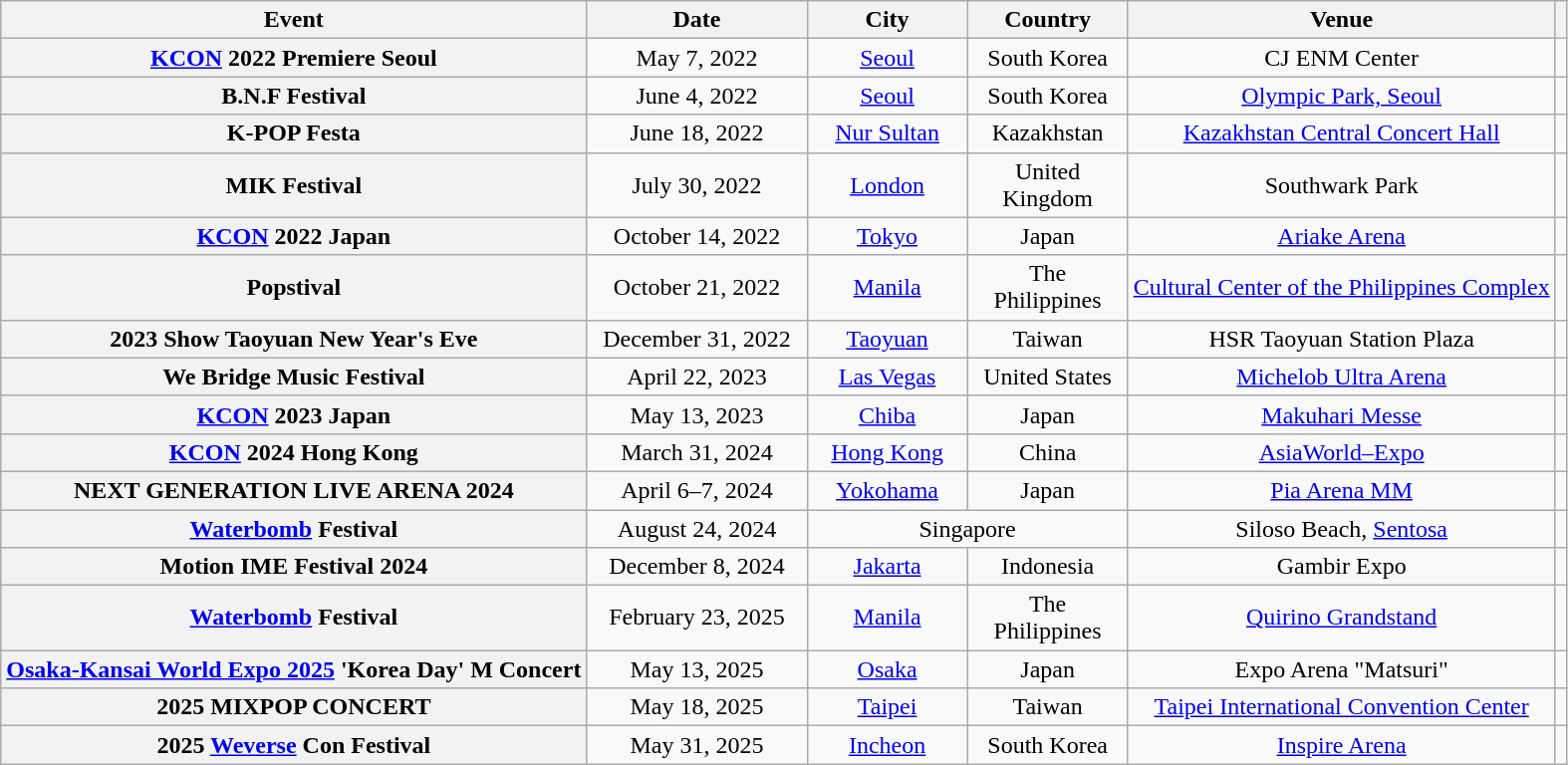<table class="wikitable plainrowheaders" style="text-align:center">
<tr>
<th scope="col">Event</th>
<th scope="col" width="140">Date</th>
<th scope="col" width="100">City</th>
<th scope="col" width="100">Country</th>
<th scope="col">Venue</th>
<th scope="col" class="unsortable"></th>
</tr>
<tr>
<th scope="row"><a href='#'>KCON</a> 2022 Premiere Seoul</th>
<td>May 7, 2022</td>
<td><a href='#'>Seoul</a></td>
<td>South Korea</td>
<td>CJ ENM Center</td>
<td></td>
</tr>
<tr>
<th scope="row">B.N.F Festival</th>
<td>June 4, 2022</td>
<td><a href='#'>Seoul</a></td>
<td>South Korea</td>
<td><a href='#'>Olympic Park, Seoul</a></td>
<td></td>
</tr>
<tr>
<th scope="row">K-POP Festa</th>
<td>June 18, 2022</td>
<td><a href='#'>Nur Sultan</a></td>
<td>Kazakhstan</td>
<td><a href='#'>Kazakhstan Central Concert Hall</a></td>
<td></td>
</tr>
<tr>
<th scope="row">MIK Festival</th>
<td>July 30, 2022</td>
<td><a href='#'>London</a></td>
<td>United Kingdom</td>
<td>Southwark Park</td>
<td></td>
</tr>
<tr>
<th scope="row"><a href='#'>KCON</a> 2022 Japan</th>
<td>October 14, 2022</td>
<td><a href='#'>Tokyo</a></td>
<td>Japan</td>
<td><a href='#'>Ariake Arena</a></td>
<td></td>
</tr>
<tr>
<th scope="row">Popstival</th>
<td>October 21, 2022</td>
<td><a href='#'>Manila</a></td>
<td>The Philippines</td>
<td><a href='#'>Cultural Center of the Philippines Complex</a></td>
<td></td>
</tr>
<tr>
<th scope="row">2023 Show Taoyuan New Year's Eve</th>
<td>December 31, 2022</td>
<td><a href='#'>Taoyuan</a></td>
<td>Taiwan</td>
<td>HSR Taoyuan Station Plaza</td>
<td></td>
</tr>
<tr>
<th scope="row">We Bridge Music Festival</th>
<td>April 22, 2023</td>
<td><a href='#'>Las Vegas</a></td>
<td>United States</td>
<td><a href='#'>Michelob Ultra Arena</a></td>
<td></td>
</tr>
<tr>
<th scope="row"><a href='#'>KCON</a> 2023 Japan</th>
<td>May 13, 2023</td>
<td><a href='#'>Chiba</a></td>
<td>Japan</td>
<td><a href='#'>Makuhari Messe</a></td>
<td></td>
</tr>
<tr>
<th scope="row"><a href='#'>KCON</a> 2024 Hong Kong</th>
<td>March 31, 2024</td>
<td><a href='#'>Hong Kong</a></td>
<td>China</td>
<td><a href='#'>AsiaWorld–Expo</a></td>
<td></td>
</tr>
<tr>
<th scope="row">NEXT GENERATION LIVE ARENA 2024</th>
<td>April 6–7, 2024</td>
<td><a href='#'>Yokohama</a></td>
<td>Japan</td>
<td><a href='#'>Pia Arena MM</a></td>
<td></td>
</tr>
<tr>
<th scope="row"><a href='#'>Waterbomb</a> Festival</th>
<td>August 24, 2024</td>
<td colspan="2">Singapore</td>
<td>Siloso Beach, <a href='#'>Sentosa</a></td>
<td></td>
</tr>
<tr>
<th scope="row">Motion IME Festival 2024</th>
<td>December 8, 2024</td>
<td><a href='#'>Jakarta</a></td>
<td>Indonesia</td>
<td>Gambir Expo</td>
<td></td>
</tr>
<tr>
<th scope="row"><a href='#'>Waterbomb</a> Festival</th>
<td>February 23, 2025</td>
<td><a href='#'>Manila</a></td>
<td>The Philippines</td>
<td><a href='#'>Quirino Grandstand</a></td>
<td></td>
</tr>
<tr>
<th scope="row"><a href='#'>Osaka-Kansai World Expo 2025</a> 'Korea Day' M Concert</th>
<td>May 13, 2025</td>
<td><a href='#'>Osaka</a></td>
<td>Japan</td>
<td>Expo Arena "Matsuri"</td>
<td></td>
</tr>
<tr>
<th scope="row">2025 MIXPOP CONCERT</th>
<td>May 18, 2025</td>
<td><a href='#'>Taipei</a></td>
<td>Taiwan</td>
<td><a href='#'>Taipei International Convention Center</a></td>
<td></td>
</tr>
<tr>
<th scope="row">2025 <a href='#'>Weverse</a> Con Festival</th>
<td>May 31, 2025</td>
<td><a href='#'>Incheon</a></td>
<td>South Korea</td>
<td><a href='#'>Inspire Arena</a></td>
<td></td>
</tr>
</table>
